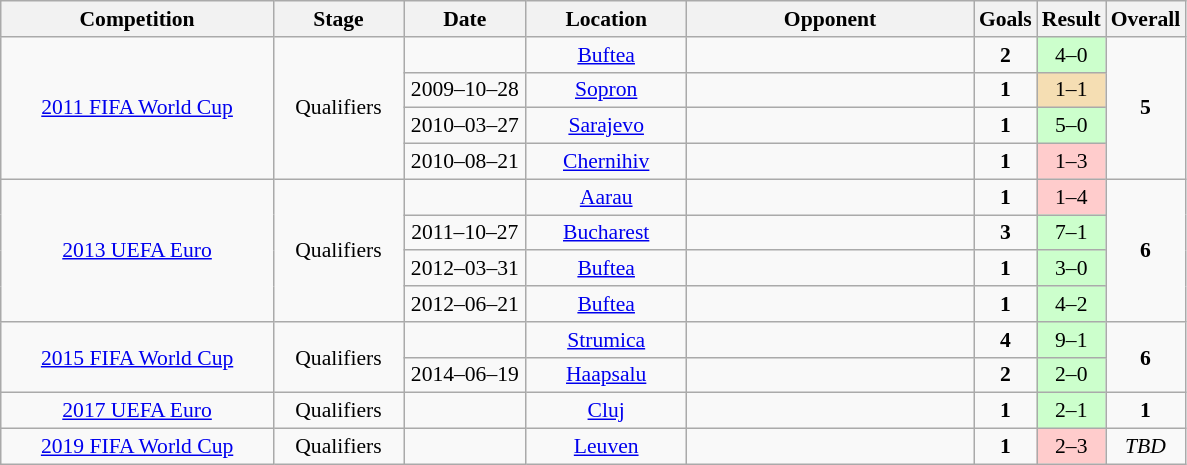<table class="wikitable" style="font-size:90%">
<tr>
<th width=175px>Competition</th>
<th width=80px>Stage</th>
<th width=75px>Date</th>
<th width=100px>Location</th>
<th width=185px>Opponent</th>
<th width=25px>Goals</th>
<th width=25>Result</th>
<th width=25px>Overall</th>
</tr>
<tr align=center>
<td rowspan=4> <a href='#'>2011 FIFA World Cup</a></td>
<td rowspan=4>Qualifiers</td>
<td></td>
<td><a href='#'>Buftea</a></td>
<td align=left></td>
<td><strong>2</strong></td>
<td bgcolor=#CCFFCC>4–0</td>
<td rowspan=4><strong>5</strong></td>
</tr>
<tr align=center>
<td>2009–10–28</td>
<td><a href='#'>Sopron</a></td>
<td align=left></td>
<td><strong>1</strong></td>
<td bgcolor=#F5DEB3>1–1</td>
</tr>
<tr align=center>
<td>2010–03–27</td>
<td><a href='#'>Sarajevo</a></td>
<td align=left></td>
<td><strong>1</strong></td>
<td bgcolor=#CCFFCC>5–0</td>
</tr>
<tr align=center>
<td>2010–08–21</td>
<td><a href='#'>Chernihiv</a></td>
<td align=left></td>
<td><strong>1</strong></td>
<td bgcolor=#FFCCCC>1–3</td>
</tr>
<tr align=center>
<td rowspan=4> <a href='#'>2013 UEFA Euro</a></td>
<td rowspan=4>Qualifiers</td>
<td></td>
<td><a href='#'>Aarau</a></td>
<td align=left></td>
<td><strong>1</strong></td>
<td bgcolor=#FFCCCC>1–4</td>
<td rowspan=4><strong>6</strong></td>
</tr>
<tr align=center>
<td>2011–10–27</td>
<td><a href='#'>Bucharest</a></td>
<td align=left></td>
<td><strong>3</strong></td>
<td bgcolor=#CCFFCC>7–1</td>
</tr>
<tr align=center>
<td>2012–03–31</td>
<td><a href='#'>Buftea</a></td>
<td align=left></td>
<td><strong>1</strong></td>
<td bgcolor=#CCFFCC>3–0</td>
</tr>
<tr align=center>
<td>2012–06–21</td>
<td><a href='#'>Buftea</a></td>
<td align=left></td>
<td><strong>1</strong></td>
<td bgcolor=#CCFFCC>4–2</td>
</tr>
<tr align=center>
<td rowspan=2> <a href='#'>2015 FIFA World Cup</a></td>
<td rowspan=2>Qualifiers</td>
<td></td>
<td><a href='#'>Strumica</a></td>
<td align=left></td>
<td><strong>4</strong></td>
<td bgcolor=#CCFFCC>9–1</td>
<td rowspan=2><strong>6</strong></td>
</tr>
<tr align=center>
<td>2014–06–19</td>
<td><a href='#'>Haapsalu</a></td>
<td align=left></td>
<td><strong>2</strong></td>
<td bgcolor=#CCFFCC>2–0</td>
</tr>
<tr align=center>
<td> <a href='#'>2017 UEFA Euro</a></td>
<td>Qualifiers</td>
<td></td>
<td><a href='#'>Cluj</a></td>
<td align=left></td>
<td><strong>1</strong></td>
<td bgcolor=#CCFFCC>2–1</td>
<td><strong>1</strong></td>
</tr>
<tr align=center>
<td> <a href='#'>2019 FIFA World Cup</a></td>
<td>Qualifiers</td>
<td></td>
<td><a href='#'>Leuven</a></td>
<td align=left></td>
<td><strong>1</strong></td>
<td bgcolor=#FFCCCC>2–3</td>
<td><em>TBD</em></td>
</tr>
</table>
